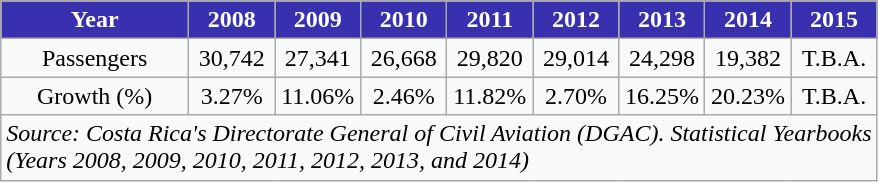<table class="sortable wikitable toccolours" style="text-align:center">
<tr>
<th style="background:#3830AE;color:white">Year</th>
<th style="background:#3830AE;color:white; width:50px">2008</th>
<th style="background:#3830AE;color:white; width:50px">2009</th>
<th style="background:#3830AE;color:white; width:50px">2010</th>
<th style="background:#3830AE;color:white; width:50px">2011</th>
<th style="background:#3830AE;color:white; width:50px">2012</th>
<th style="background:#3830AE;color:white; width:50px">2013</th>
<th style="background:#3830AE;color:white; width:50px">2014</th>
<th style="background:#3830AE;color:white; width:50px">2015</th>
</tr>
<tr>
<td>Passengers</td>
<td>30,742</td>
<td>27,341</td>
<td>26,668</td>
<td>29,820</td>
<td>29,014</td>
<td>24,298</td>
<td>19,382</td>
<td>T.B.A.</td>
</tr>
<tr>
<td>Growth (%)</td>
<td> 3.27%</td>
<td> 11.06%</td>
<td> 2.46%</td>
<td> 11.82%</td>
<td> 2.70%</td>
<td> 16.25%</td>
<td> 20.23%</td>
<td>T.B.A.</td>
</tr>
<tr>
<td colspan="9" style="text-align:left;"><em>Source: Costa Rica's Directorate General of Civil Aviation (DGAC). Statistical Yearbooks<br>(Years 2008, 2009, 2010, 2011, 2012, 2013, and 2014)</em></td>
</tr>
</table>
